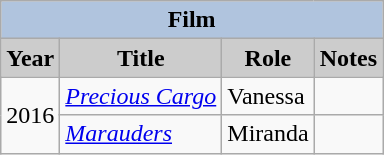<table class="wikitable">
<tr>
<th colspan=4 style="background:#B0C4DE;">Film</th>
</tr>
<tr>
<th style="background: #CCCCCC;">Year</th>
<th style="background: #CCCCCC;">Title</th>
<th style="background: #CCCCCC;">Role</th>
<th style="background: #CCCCCC;">Notes</th>
</tr>
<tr>
<td rowspan=2>2016</td>
<td><em><a href='#'>Precious Cargo</a></em></td>
<td>Vanessa</td>
<td></td>
</tr>
<tr>
<td><em><a href='#'>Marauders</a></em></td>
<td>Miranda</td>
<td></td>
</tr>
</table>
